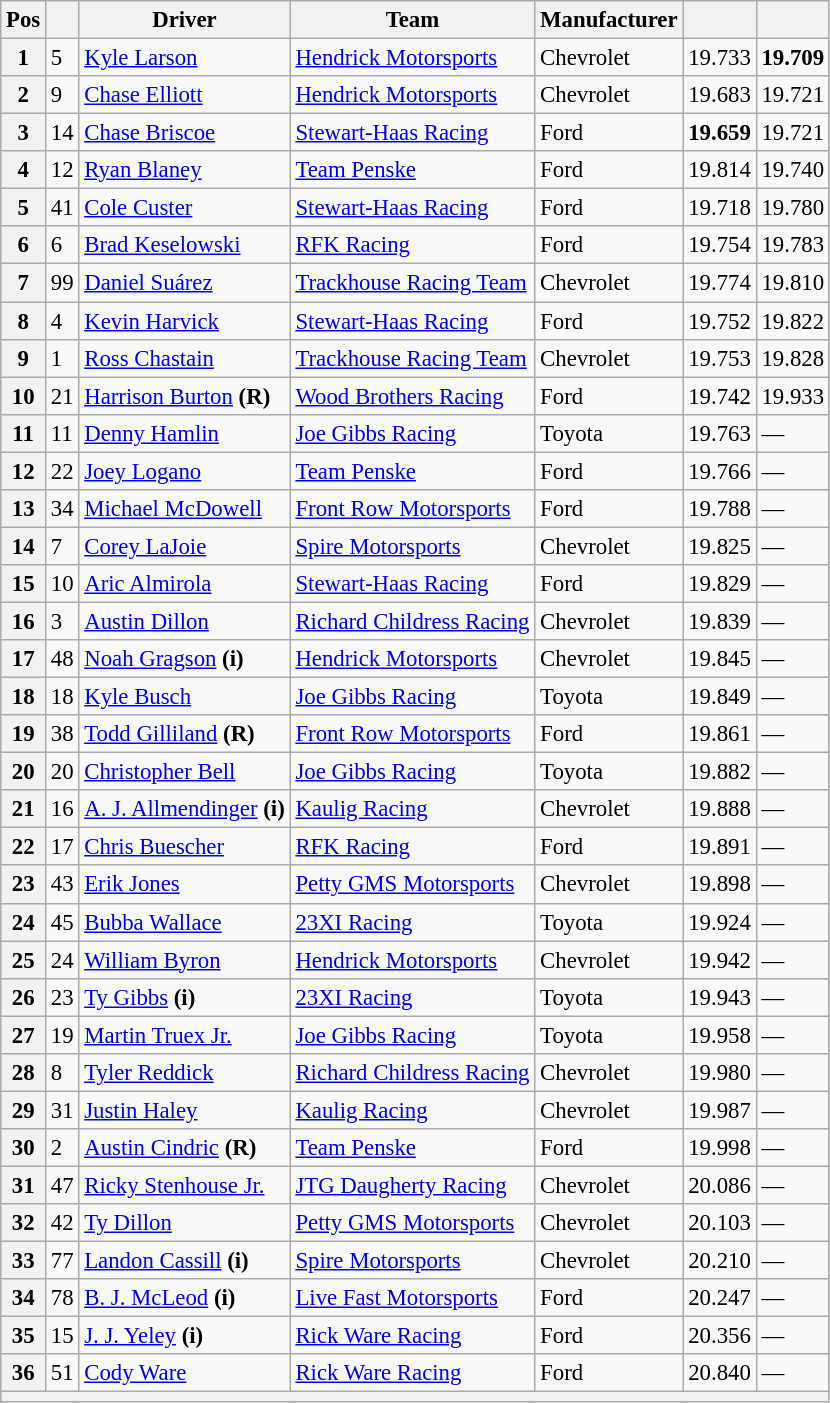<table class="wikitable" style="font-size:95%">
<tr>
<th>Pos</th>
<th></th>
<th>Driver</th>
<th>Team</th>
<th>Manufacturer</th>
<th></th>
<th></th>
</tr>
<tr>
<th>1</th>
<td>5</td>
<td><a href='#'>Kyle Larson</a></td>
<td><a href='#'>Hendrick Motorsports</a></td>
<td>Chevrolet</td>
<td>19.733</td>
<td><strong>19.709</strong></td>
</tr>
<tr>
<th>2</th>
<td>9</td>
<td><a href='#'>Chase Elliott</a></td>
<td><a href='#'>Hendrick Motorsports</a></td>
<td>Chevrolet</td>
<td>19.683</td>
<td>19.721</td>
</tr>
<tr>
<th>3</th>
<td>14</td>
<td><a href='#'>Chase Briscoe</a></td>
<td><a href='#'>Stewart-Haas Racing</a></td>
<td>Ford</td>
<td><strong>19.659</strong></td>
<td>19.721</td>
</tr>
<tr>
<th>4</th>
<td>12</td>
<td><a href='#'>Ryan Blaney</a></td>
<td><a href='#'>Team Penske</a></td>
<td>Ford</td>
<td>19.814</td>
<td>19.740</td>
</tr>
<tr>
<th>5</th>
<td>41</td>
<td><a href='#'>Cole Custer</a></td>
<td><a href='#'>Stewart-Haas Racing</a></td>
<td>Ford</td>
<td>19.718</td>
<td>19.780</td>
</tr>
<tr>
<th>6</th>
<td>6</td>
<td><a href='#'>Brad Keselowski</a></td>
<td><a href='#'>RFK Racing</a></td>
<td>Ford</td>
<td>19.754</td>
<td>19.783</td>
</tr>
<tr>
<th>7</th>
<td>99</td>
<td><a href='#'>Daniel Suárez</a></td>
<td><a href='#'>Trackhouse Racing Team</a></td>
<td>Chevrolet</td>
<td>19.774</td>
<td>19.810</td>
</tr>
<tr>
<th>8</th>
<td>4</td>
<td><a href='#'>Kevin Harvick</a></td>
<td><a href='#'>Stewart-Haas Racing</a></td>
<td>Ford</td>
<td>19.752</td>
<td>19.822</td>
</tr>
<tr>
<th>9</th>
<td>1</td>
<td><a href='#'>Ross Chastain</a></td>
<td><a href='#'>Trackhouse Racing Team</a></td>
<td>Chevrolet</td>
<td>19.753</td>
<td>19.828</td>
</tr>
<tr>
<th>10</th>
<td>21</td>
<td><a href='#'>Harrison Burton</a> <strong>(R)</strong></td>
<td><a href='#'>Wood Brothers Racing</a></td>
<td>Ford</td>
<td>19.742</td>
<td>19.933</td>
</tr>
<tr>
<th>11</th>
<td>11</td>
<td><a href='#'>Denny Hamlin</a></td>
<td><a href='#'>Joe Gibbs Racing</a></td>
<td>Toyota</td>
<td>19.763</td>
<td>—</td>
</tr>
<tr>
<th>12</th>
<td>22</td>
<td><a href='#'>Joey Logano</a></td>
<td><a href='#'>Team Penske</a></td>
<td>Ford</td>
<td>19.766</td>
<td>—</td>
</tr>
<tr>
<th>13</th>
<td>34</td>
<td><a href='#'>Michael McDowell</a></td>
<td><a href='#'>Front Row Motorsports</a></td>
<td>Ford</td>
<td>19.788</td>
<td>—</td>
</tr>
<tr>
<th>14</th>
<td>7</td>
<td><a href='#'>Corey LaJoie</a></td>
<td><a href='#'>Spire Motorsports</a></td>
<td>Chevrolet</td>
<td>19.825</td>
<td>—</td>
</tr>
<tr>
<th>15</th>
<td>10</td>
<td><a href='#'>Aric Almirola</a></td>
<td><a href='#'>Stewart-Haas Racing</a></td>
<td>Ford</td>
<td>19.829</td>
<td>—</td>
</tr>
<tr>
<th>16</th>
<td>3</td>
<td><a href='#'>Austin Dillon</a></td>
<td><a href='#'>Richard Childress Racing</a></td>
<td>Chevrolet</td>
<td>19.839</td>
<td>—</td>
</tr>
<tr>
<th>17</th>
<td>48</td>
<td><a href='#'>Noah Gragson</a> <strong>(i)</strong></td>
<td><a href='#'>Hendrick Motorsports</a></td>
<td>Chevrolet</td>
<td>19.845</td>
<td>—</td>
</tr>
<tr>
<th>18</th>
<td>18</td>
<td><a href='#'>Kyle Busch</a></td>
<td><a href='#'>Joe Gibbs Racing</a></td>
<td>Toyota</td>
<td>19.849</td>
<td>—</td>
</tr>
<tr>
<th>19</th>
<td>38</td>
<td><a href='#'>Todd Gilliland</a> <strong>(R)</strong></td>
<td><a href='#'>Front Row Motorsports</a></td>
<td>Ford</td>
<td>19.861</td>
<td>—</td>
</tr>
<tr>
<th>20</th>
<td>20</td>
<td><a href='#'>Christopher Bell</a></td>
<td><a href='#'>Joe Gibbs Racing</a></td>
<td>Toyota</td>
<td>19.882</td>
<td>—</td>
</tr>
<tr>
<th>21</th>
<td>16</td>
<td><a href='#'>A. J. Allmendinger</a> <strong>(i)</strong></td>
<td><a href='#'>Kaulig Racing</a></td>
<td>Chevrolet</td>
<td>19.888</td>
<td>—</td>
</tr>
<tr>
<th>22</th>
<td>17</td>
<td><a href='#'>Chris Buescher</a></td>
<td><a href='#'>RFK Racing</a></td>
<td>Ford</td>
<td>19.891</td>
<td>—</td>
</tr>
<tr>
<th>23</th>
<td>43</td>
<td><a href='#'>Erik Jones</a></td>
<td><a href='#'>Petty GMS Motorsports</a></td>
<td>Chevrolet</td>
<td>19.898</td>
<td>—</td>
</tr>
<tr>
<th>24</th>
<td>45</td>
<td><a href='#'>Bubba Wallace</a></td>
<td><a href='#'>23XI Racing</a></td>
<td>Toyota</td>
<td>19.924</td>
<td>—</td>
</tr>
<tr>
<th>25</th>
<td>24</td>
<td><a href='#'>William Byron</a></td>
<td><a href='#'>Hendrick Motorsports</a></td>
<td>Chevrolet</td>
<td>19.942</td>
<td>—</td>
</tr>
<tr>
<th>26</th>
<td>23</td>
<td><a href='#'>Ty Gibbs</a> <strong>(i)</strong></td>
<td><a href='#'>23XI Racing</a></td>
<td>Toyota</td>
<td>19.943</td>
<td>—</td>
</tr>
<tr>
<th>27</th>
<td>19</td>
<td><a href='#'>Martin Truex Jr.</a></td>
<td><a href='#'>Joe Gibbs Racing</a></td>
<td>Toyota</td>
<td>19.958</td>
<td>—</td>
</tr>
<tr>
<th>28</th>
<td>8</td>
<td><a href='#'>Tyler Reddick</a></td>
<td><a href='#'>Richard Childress Racing</a></td>
<td>Chevrolet</td>
<td>19.980</td>
<td>—</td>
</tr>
<tr>
<th>29</th>
<td>31</td>
<td><a href='#'>Justin Haley</a></td>
<td><a href='#'>Kaulig Racing</a></td>
<td>Chevrolet</td>
<td>19.987</td>
<td>—</td>
</tr>
<tr>
<th>30</th>
<td>2</td>
<td><a href='#'>Austin Cindric</a> <strong>(R)</strong></td>
<td><a href='#'>Team Penske</a></td>
<td>Ford</td>
<td>19.998</td>
<td>—</td>
</tr>
<tr>
<th>31</th>
<td>47</td>
<td><a href='#'>Ricky Stenhouse Jr.</a></td>
<td><a href='#'>JTG Daugherty Racing</a></td>
<td>Chevrolet</td>
<td>20.086</td>
<td>—</td>
</tr>
<tr>
<th>32</th>
<td>42</td>
<td><a href='#'>Ty Dillon</a></td>
<td><a href='#'>Petty GMS Motorsports</a></td>
<td>Chevrolet</td>
<td>20.103</td>
<td>—</td>
</tr>
<tr>
<th>33</th>
<td>77</td>
<td><a href='#'>Landon Cassill</a> <strong>(i)</strong></td>
<td><a href='#'>Spire Motorsports</a></td>
<td>Chevrolet</td>
<td>20.210</td>
<td>—</td>
</tr>
<tr>
<th>34</th>
<td>78</td>
<td><a href='#'>B. J. McLeod</a> <strong>(i)</strong></td>
<td><a href='#'>Live Fast Motorsports</a></td>
<td>Ford</td>
<td>20.247</td>
<td>—</td>
</tr>
<tr>
<th>35</th>
<td>15</td>
<td><a href='#'>J. J. Yeley</a> <strong>(i)</strong></td>
<td><a href='#'>Rick Ware Racing</a></td>
<td>Ford</td>
<td>20.356</td>
<td>—</td>
</tr>
<tr>
<th>36</th>
<td>51</td>
<td><a href='#'>Cody Ware</a></td>
<td><a href='#'>Rick Ware Racing</a></td>
<td>Ford</td>
<td>20.840</td>
<td>—</td>
</tr>
<tr>
<th colspan="7"></th>
</tr>
</table>
